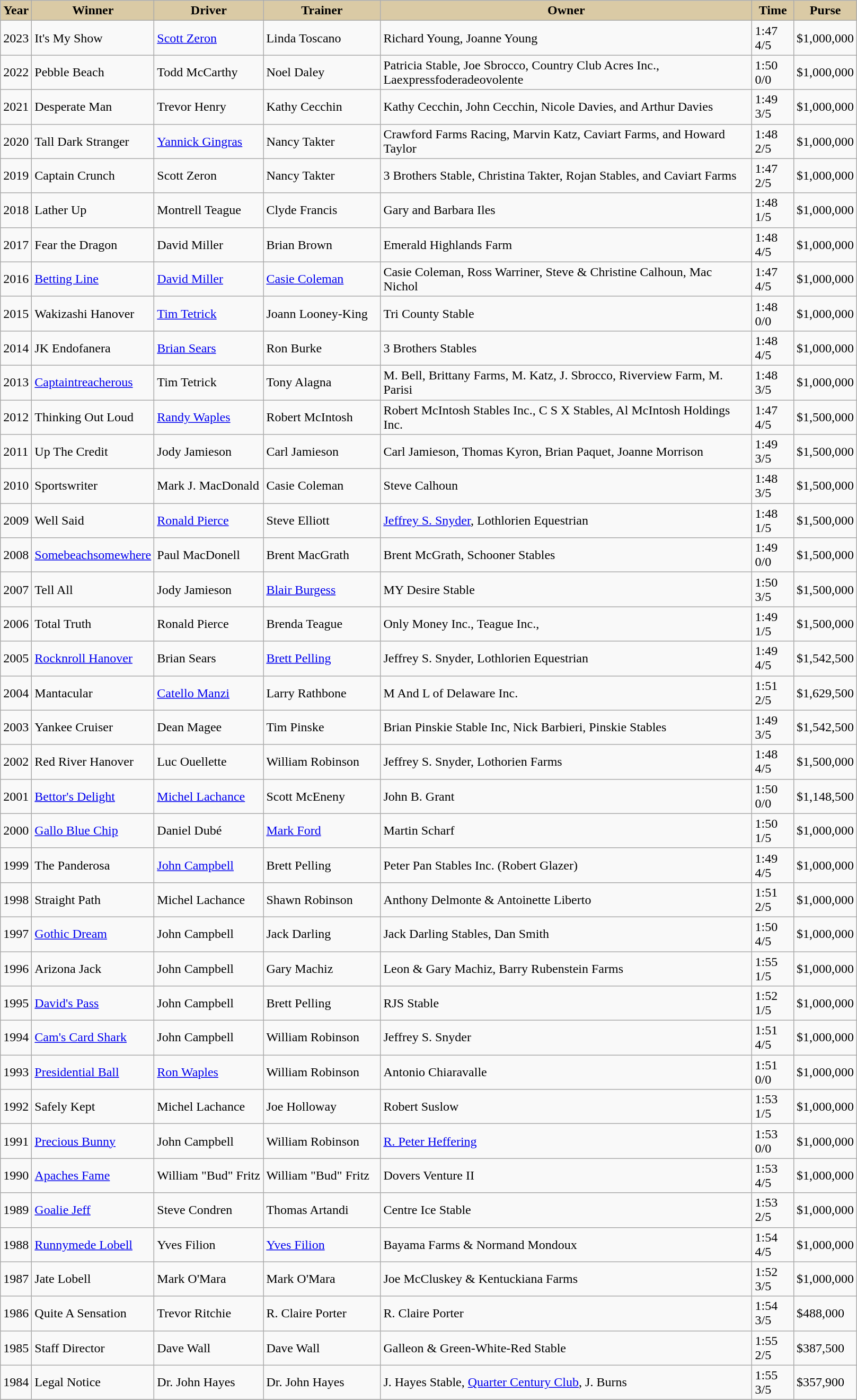<table class="wikitable sortable">
<tr>
<th style="background-color:#DACAA5; width:25px">Year<br></th>
<th style="background-color:#DACAA5; width:130px">Winner<br></th>
<th style="background-color:#DACAA5; width:130px">Driver<br></th>
<th style="background-color:#DACAA5; width:140px">Trainer<br></th>
<th style="background-color:#DACAA5; width:460px">Owner<br></th>
<th style="background-color:#DACAA5; width:45px">Time <br></th>
<th style="background-color:#DACAA5; width:45px">Purse<br></th>
</tr>
<tr>
<td>2023</td>
<td>It's My Show</td>
<td><a href='#'>Scott Zeron</a></td>
<td>Linda Toscano</td>
<td>Richard Young, Joanne Young</td>
<td>1:47 4/5</td>
<td>$1,000,000</td>
</tr>
<tr>
<td>2022</td>
<td>Pebble Beach</td>
<td>Todd McCarthy</td>
<td>Noel Daley</td>
<td>Patricia Stable, Joe Sbrocco, Country Club Acres Inc., Laexpressfoderadeovolente</td>
<td>1:50 0/0</td>
<td>$1,000,000</td>
</tr>
<tr>
<td>2021</td>
<td>Desperate Man</td>
<td>Trevor Henry</td>
<td>Kathy Cecchin</td>
<td>Kathy Cecchin, John Cecchin, Nicole Davies, and Arthur Davies</td>
<td>1:49 3/5</td>
<td>$1,000,000</td>
</tr>
<tr>
<td>2020</td>
<td>Tall Dark Stranger</td>
<td><a href='#'>Yannick Gingras</a></td>
<td>Nancy Takter</td>
<td>Crawford Farms Racing, Marvin Katz, Caviart Farms, and Howard Taylor</td>
<td>1:48 2/5</td>
<td>$1,000,000</td>
</tr>
<tr>
<td>2019</td>
<td>Captain Crunch</td>
<td>Scott Zeron</td>
<td>Nancy Takter</td>
<td>3 Brothers Stable, Christina Takter, Rojan Stables, and Caviart Farms</td>
<td>1:47 2/5</td>
<td>$1,000,000</td>
</tr>
<tr>
<td>2018</td>
<td>Lather Up</td>
<td>Montrell Teague</td>
<td>Clyde Francis</td>
<td>Gary and Barbara Iles</td>
<td>1:48 1/5</td>
<td>$1,000,000</td>
</tr>
<tr>
<td>2017</td>
<td>Fear the Dragon</td>
<td>David Miller</td>
<td>Brian Brown</td>
<td>Emerald Highlands Farm</td>
<td>1:48 4/5</td>
<td>$1,000,000</td>
</tr>
<tr>
<td>2016</td>
<td><a href='#'>Betting Line</a></td>
<td><a href='#'>David Miller</a></td>
<td><a href='#'>Casie Coleman</a></td>
<td>Casie Coleman, Ross Warriner, Steve & Christine Calhoun, Mac Nichol</td>
<td>1:47 4/5</td>
<td>$1,000,000</td>
</tr>
<tr>
<td>2015</td>
<td>Wakizashi Hanover</td>
<td><a href='#'>Tim Tetrick</a></td>
<td>Joann Looney-King</td>
<td>Tri County Stable</td>
<td>1:48 0/0</td>
<td>$1,000,000</td>
</tr>
<tr>
<td>2014</td>
<td>JK Endofanera</td>
<td><a href='#'>Brian Sears</a></td>
<td>Ron Burke</td>
<td>3 Brothers Stables</td>
<td>1:48 4/5</td>
<td>$1,000,000</td>
</tr>
<tr>
<td>2013</td>
<td><a href='#'>Captaintreacherous</a></td>
<td>Tim Tetrick</td>
<td>Tony Alagna</td>
<td>M. Bell, Brittany Farms, M. Katz, J. Sbrocco, Riverview Farm, M. Parisi</td>
<td>1:48 3/5</td>
<td>$1,000,000</td>
</tr>
<tr>
<td>2012</td>
<td>Thinking Out Loud</td>
<td><a href='#'>Randy Waples</a></td>
<td>Robert McIntosh</td>
<td>Robert McIntosh Stables Inc., C S X Stables, Al McIntosh Holdings Inc.</td>
<td>1:47 4/5</td>
<td>$1,500,000</td>
</tr>
<tr>
<td>2011</td>
<td>Up The Credit</td>
<td>Jody Jamieson</td>
<td>Carl Jamieson</td>
<td>Carl Jamieson, Thomas Kyron, Brian Paquet, Joanne Morrison</td>
<td>1:49 3/5</td>
<td>$1,500,000</td>
</tr>
<tr>
<td>2010</td>
<td>Sportswriter</td>
<td>Mark J. MacDonald</td>
<td>Casie Coleman</td>
<td>Steve Calhoun</td>
<td>1:48 3/5</td>
<td>$1,500,000</td>
</tr>
<tr>
<td>2009</td>
<td>Well Said</td>
<td><a href='#'>Ronald Pierce</a></td>
<td>Steve Elliott</td>
<td><a href='#'>Jeffrey S. Snyder</a>, Lothlorien Equestrian</td>
<td>1:48 1/5</td>
<td>$1,500,000</td>
</tr>
<tr>
<td>2008</td>
<td><a href='#'>Somebeachsomewhere</a></td>
<td>Paul MacDonell</td>
<td>Brent MacGrath</td>
<td>Brent McGrath, Schooner Stables</td>
<td>1:49 0/0</td>
<td>$1,500,000</td>
</tr>
<tr>
<td>2007</td>
<td>Tell All</td>
<td>Jody Jamieson</td>
<td><a href='#'>Blair Burgess</a></td>
<td>MY Desire Stable</td>
<td>1:50 3/5</td>
<td>$1,500,000</td>
</tr>
<tr>
<td>2006</td>
<td>Total Truth</td>
<td>Ronald Pierce</td>
<td>Brenda Teague</td>
<td>Only Money Inc., Teague Inc.,</td>
<td>1:49 1/5</td>
<td>$1,500,000</td>
</tr>
<tr>
<td>2005</td>
<td><a href='#'>Rocknroll Hanover</a></td>
<td>Brian Sears</td>
<td><a href='#'>Brett Pelling</a></td>
<td>Jeffrey S. Snyder, Lothlorien Equestrian</td>
<td>1:49 4/5</td>
<td>$1,542,500</td>
</tr>
<tr>
<td>2004</td>
<td>Mantacular</td>
<td><a href='#'>Catello Manzi</a></td>
<td>Larry Rathbone</td>
<td>M And L of Delaware Inc.</td>
<td>1:51 2/5</td>
<td>$1,629,500</td>
</tr>
<tr>
<td>2003</td>
<td>Yankee Cruiser</td>
<td>Dean Magee</td>
<td>Tim Pinske</td>
<td>Brian Pinskie Stable Inc, Nick Barbieri, Pinskie Stables</td>
<td>1:49 3/5</td>
<td>$1,542,500</td>
</tr>
<tr>
<td>2002</td>
<td>Red River Hanover</td>
<td>Luc Ouellette</td>
<td>William Robinson</td>
<td>Jeffrey S. Snyder, Lothorien Farms</td>
<td>1:48 4/5</td>
<td>$1,500,000</td>
</tr>
<tr>
<td>2001</td>
<td><a href='#'>Bettor's Delight</a></td>
<td><a href='#'>Michel Lachance</a></td>
<td>Scott McEneny</td>
<td>John B. Grant</td>
<td>1:50 0/0</td>
<td>$1,148,500</td>
</tr>
<tr>
<td>2000</td>
<td><a href='#'>Gallo Blue Chip</a></td>
<td>Daniel Dubé</td>
<td><a href='#'>Mark Ford</a></td>
<td>Martin Scharf</td>
<td>1:50 1/5</td>
<td>$1,000,000</td>
</tr>
<tr>
<td>1999</td>
<td>The Panderosa</td>
<td><a href='#'>John Campbell</a></td>
<td>Brett Pelling</td>
<td>Peter Pan Stables Inc. (Robert Glazer)</td>
<td>1:49 4/5</td>
<td>$1,000,000</td>
</tr>
<tr>
<td>1998</td>
<td>Straight Path</td>
<td>Michel Lachance</td>
<td>Shawn Robinson</td>
<td>Anthony Delmonte & Antoinette Liberto</td>
<td>1:51 2/5</td>
<td>$1,000,000</td>
</tr>
<tr>
<td>1997</td>
<td><a href='#'>Gothic Dream</a></td>
<td>John Campbell</td>
<td>Jack Darling</td>
<td>Jack Darling Stables, Dan Smith</td>
<td>1:50 4/5</td>
<td>$1,000,000</td>
</tr>
<tr>
<td>1996</td>
<td>Arizona Jack</td>
<td>John Campbell</td>
<td>Gary Machiz</td>
<td>Leon & Gary Machiz, Barry Rubenstein Farms</td>
<td>1:55 1/5</td>
<td>$1,000,000</td>
</tr>
<tr>
<td>1995</td>
<td><a href='#'>David's Pass</a></td>
<td>John Campbell</td>
<td>Brett Pelling</td>
<td>RJS Stable</td>
<td>1:52 1/5</td>
<td>$1,000,000</td>
</tr>
<tr>
<td>1994</td>
<td><a href='#'>Cam's Card Shark</a></td>
<td>John Campbell</td>
<td>William Robinson</td>
<td>Jeffrey S. Snyder</td>
<td>1:51 4/5</td>
<td>$1,000,000</td>
</tr>
<tr>
<td>1993</td>
<td><a href='#'>Presidential Ball</a></td>
<td><a href='#'>Ron Waples</a></td>
<td>William Robinson</td>
<td>Antonio Chiaravalle</td>
<td>1:51 0/0</td>
<td>$1,000,000</td>
</tr>
<tr>
<td>1992</td>
<td>Safely Kept</td>
<td>Michel Lachance</td>
<td>Joe Holloway</td>
<td>Robert Suslow</td>
<td>1:53 1/5</td>
<td>$1,000,000</td>
</tr>
<tr>
<td>1991</td>
<td><a href='#'>Precious Bunny</a></td>
<td>John Campbell</td>
<td>William Robinson</td>
<td><a href='#'>R. Peter Heffering</a></td>
<td>1:53 0/0</td>
<td>$1,000,000</td>
</tr>
<tr>
<td>1990</td>
<td><a href='#'>Apaches Fame</a></td>
<td>William "Bud" Fritz</td>
<td>William "Bud" Fritz</td>
<td>Dovers Venture II</td>
<td>1:53 4/5</td>
<td>$1,000,000</td>
</tr>
<tr>
<td>1989</td>
<td><a href='#'>Goalie Jeff</a></td>
<td>Steve Condren</td>
<td>Thomas Artandi</td>
<td>Centre Ice Stable</td>
<td>1:53 2/5</td>
<td>$1,000,000</td>
</tr>
<tr>
<td>1988</td>
<td><a href='#'>Runnymede Lobell</a></td>
<td>Yves Filion</td>
<td><a href='#'>Yves Filion</a></td>
<td>Bayama Farms & Normand Mondoux</td>
<td>1:54 4/5</td>
<td>$1,000,000</td>
</tr>
<tr>
<td>1987</td>
<td>Jate Lobell</td>
<td>Mark O'Mara</td>
<td>Mark O'Mara</td>
<td>Joe McCluskey & Kentuckiana Farms</td>
<td>1:52 3/5</td>
<td>$1,000,000</td>
</tr>
<tr>
<td>1986</td>
<td>Quite A Sensation</td>
<td>Trevor Ritchie</td>
<td>R. Claire Porter</td>
<td>R. Claire Porter</td>
<td>1:54 3/5</td>
<td>$488,000</td>
</tr>
<tr>
<td>1985</td>
<td>Staff Director</td>
<td>Dave Wall</td>
<td>Dave Wall</td>
<td>Galleon & Green-White-Red Stable</td>
<td>1:55 2/5</td>
<td>$387,500</td>
</tr>
<tr>
<td>1984</td>
<td>Legal Notice</td>
<td>Dr. John Hayes</td>
<td>Dr. John Hayes</td>
<td>J. Hayes Stable, <a href='#'>Quarter Century Club</a>, J. Burns</td>
<td>1:55 3/5</td>
<td>$357,900</td>
</tr>
<tr>
</tr>
</table>
